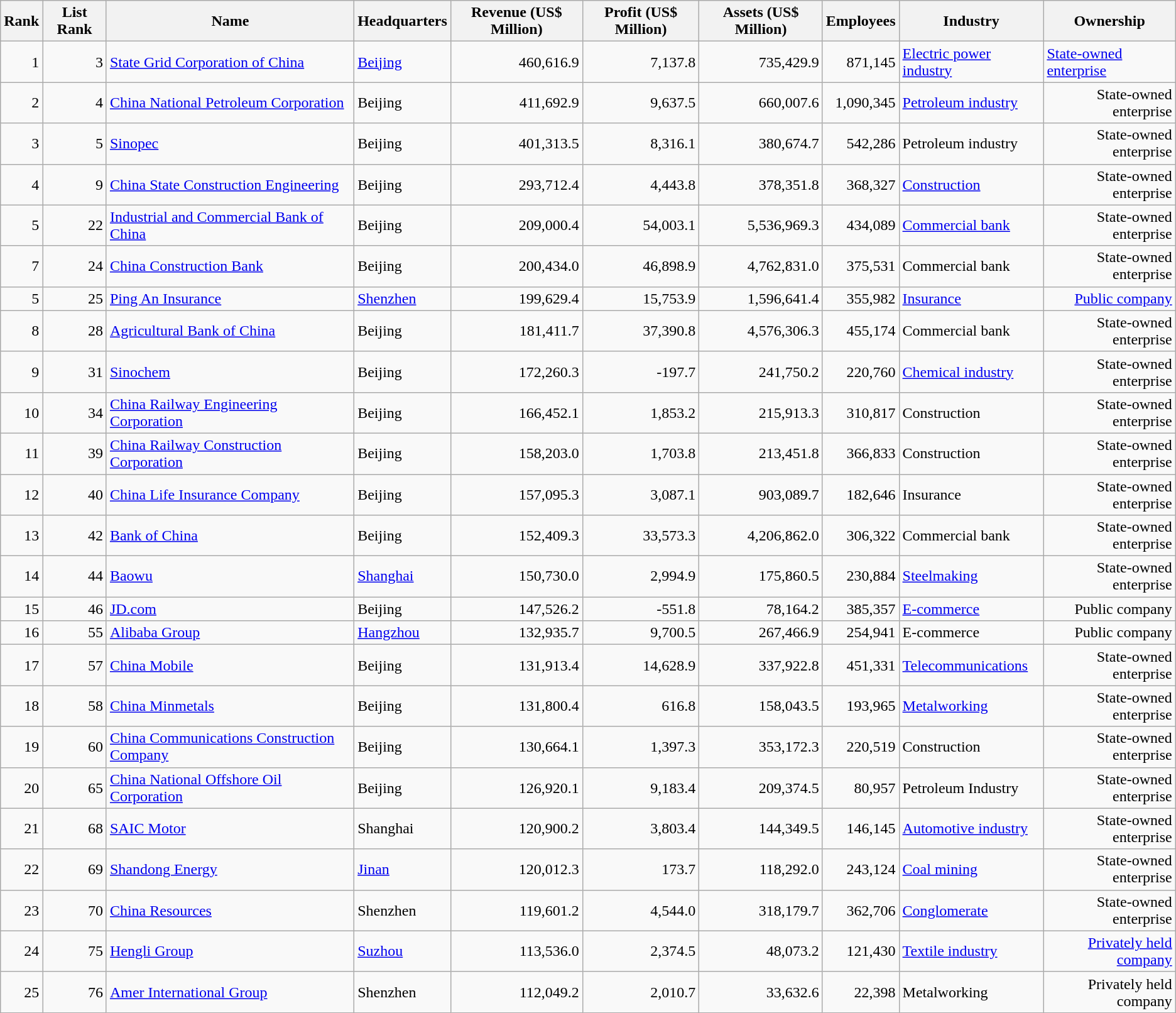<table class="wikitable sortable" style="text-align:right;">
<tr>
<th align="center">Rank</th>
<th align="center">List Rank</th>
<th align="center">Name</th>
<th align="center">Headquarters</th>
<th align="center">Revenue (US$ Million)</th>
<th align="center">Profit (US$ Million)</th>
<th>Assets (US$ Million)</th>
<th>Employees</th>
<th align="center">Industry</th>
<th align="center">Ownership</th>
</tr>
<tr>
<td>1</td>
<td>3</td>
<td align="left"><a href='#'>State Grid Corporation of China</a></td>
<td align="left"><a href='#'>Beijing</a></td>
<td>460,616.9</td>
<td>7,137.8</td>
<td>735,429.9</td>
<td>871,145</td>
<td align="left"><a href='#'>Electric power industry</a></td>
<td align="left"><a href='#'>State-owned enterprise</a></td>
</tr>
<tr>
<td>2</td>
<td>4</td>
<td align="left"><a href='#'>China National Petroleum Corporation</a></td>
<td align="left">Beijing</td>
<td>411,692.9</td>
<td>9,637.5</td>
<td>660,007.6</td>
<td>1,090,345</td>
<td align="left"><a href='#'>Petroleum industry</a></td>
<td>State-owned enterprise</td>
</tr>
<tr>
<td>3</td>
<td>5</td>
<td align="left"><a href='#'>Sinopec</a></td>
<td align="left">Beijing</td>
<td>401,313.5</td>
<td>8,316.1</td>
<td>380,674.7</td>
<td>542,286</td>
<td align="left">Petroleum industry</td>
<td>State-owned enterprise</td>
</tr>
<tr>
<td>4</td>
<td>9</td>
<td align="left"><a href='#'>China State Construction Engineering</a></td>
<td align="left">Beijing</td>
<td>293,712.4</td>
<td>4,443.8</td>
<td>378,351.8</td>
<td>368,327</td>
<td align="left"><a href='#'>Construction</a></td>
<td>State-owned enterprise</td>
</tr>
<tr>
<td>5</td>
<td>22</td>
<td align="left"><a href='#'>Industrial and Commercial Bank of China</a></td>
<td align="left">Beijing</td>
<td>209,000.4</td>
<td>54,003.1</td>
<td>5,536,969.3</td>
<td>434,089</td>
<td align="left"><a href='#'>Commercial bank</a></td>
<td>State-owned enterprise</td>
</tr>
<tr>
<td>7</td>
<td>24</td>
<td align="left"><a href='#'>China Construction Bank</a></td>
<td align="left">Beijing</td>
<td>200,434.0</td>
<td>46,898.9</td>
<td>4,762,831.0</td>
<td>375,531</td>
<td align="left">Commercial bank</td>
<td>State-owned enterprise</td>
</tr>
<tr>
<td>5</td>
<td>25</td>
<td align="left"><a href='#'>Ping An Insurance</a></td>
<td align="left"><a href='#'>Shenzhen</a></td>
<td>199,629.4</td>
<td>15,753.9</td>
<td>1,596,641.4</td>
<td>355,982</td>
<td align="left"><a href='#'>Insurance</a></td>
<td><a href='#'>Public company</a></td>
</tr>
<tr>
<td>8</td>
<td>28</td>
<td align="left"><a href='#'>Agricultural Bank of China</a></td>
<td align="left">Beijing</td>
<td>181,411.7</td>
<td>37,390.8</td>
<td>4,576,306.3</td>
<td>455,174</td>
<td align="left">Commercial bank</td>
<td>State-owned enterprise</td>
</tr>
<tr>
<td>9</td>
<td>31</td>
<td align="left"><a href='#'>Sinochem</a></td>
<td align="left">Beijing</td>
<td>172,260.3</td>
<td>-197.7</td>
<td>241,750.2</td>
<td>220,760</td>
<td align="left"><a href='#'>Chemical industry</a></td>
<td>State-owned enterprise</td>
</tr>
<tr>
<td>10</td>
<td>34</td>
<td align="left"><a href='#'>China Railway Engineering Corporation</a></td>
<td align="left">Beijing</td>
<td>166,452.1</td>
<td>1,853.2</td>
<td>215,913.3</td>
<td>310,817</td>
<td align="left">Construction</td>
<td>State-owned enterprise</td>
</tr>
<tr>
<td>11</td>
<td>39</td>
<td align="left"><a href='#'>China Railway Construction Corporation</a></td>
<td align="left">Beijing</td>
<td>158,203.0</td>
<td>1,703.8</td>
<td>213,451.8</td>
<td>366,833</td>
<td align="left">Construction</td>
<td>State-owned enterprise</td>
</tr>
<tr>
<td>12</td>
<td>40</td>
<td align="left"><a href='#'>China Life Insurance Company</a></td>
<td align="left">Beijing</td>
<td>157,095.3</td>
<td>3,087.1</td>
<td>903,089.7</td>
<td>182,646</td>
<td align="left">Insurance</td>
<td>State-owned enterprise</td>
</tr>
<tr>
<td>13</td>
<td>42</td>
<td align="left"><a href='#'>Bank of China</a></td>
<td align="left">Beijing</td>
<td>152,409.3</td>
<td>33,573.3</td>
<td>4,206,862.0</td>
<td>306,322</td>
<td align="left">Commercial bank</td>
<td>State-owned enterprise</td>
</tr>
<tr>
<td>14</td>
<td>44</td>
<td align="left"><a href='#'>Baowu</a></td>
<td align="left"><a href='#'>Shanghai</a></td>
<td>150,730.0</td>
<td>2,994.9</td>
<td>175,860.5</td>
<td>230,884</td>
<td align="left"><a href='#'>Steelmaking</a></td>
<td>State-owned enterprise</td>
</tr>
<tr>
<td>15</td>
<td>46</td>
<td align="left"><a href='#'>JD.com</a></td>
<td align="left">Beijing</td>
<td>147,526.2</td>
<td>-551.8</td>
<td>78,164.2</td>
<td>385,357</td>
<td align="left"><a href='#'>E-commerce</a></td>
<td>Public company</td>
</tr>
<tr>
<td>16</td>
<td>55</td>
<td align="left"><a href='#'>Alibaba Group</a></td>
<td align="left"><a href='#'>Hangzhou</a></td>
<td>132,935.7</td>
<td>9,700.5</td>
<td>267,466.9</td>
<td>254,941</td>
<td align="left">E-commerce</td>
<td>Public company</td>
</tr>
<tr>
<td>17</td>
<td>57</td>
<td align="left"><a href='#'>China Mobile</a></td>
<td align="left">Beijing</td>
<td>131,913.4</td>
<td>14,628.9</td>
<td>337,922.8</td>
<td>451,331</td>
<td align="left"><a href='#'>Telecommunications</a></td>
<td>State-owned enterprise</td>
</tr>
<tr>
<td>18</td>
<td>58</td>
<td align="left"><a href='#'>China Minmetals</a></td>
<td align="left">Beijing</td>
<td>131,800.4</td>
<td>616.8</td>
<td>158,043.5</td>
<td>193,965</td>
<td align="left"><a href='#'>Metalworking</a></td>
<td>State-owned enterprise</td>
</tr>
<tr>
<td>19</td>
<td>60</td>
<td align="left"><a href='#'>China Communications Construction Company</a></td>
<td align="left">Beijing</td>
<td>130,664.1</td>
<td>1,397.3</td>
<td>353,172.3</td>
<td>220,519</td>
<td align="left">Construction</td>
<td>State-owned enterprise</td>
</tr>
<tr>
<td>20</td>
<td>65</td>
<td align="left"><a href='#'>China National Offshore Oil Corporation</a></td>
<td align="left">Beijing</td>
<td>126,920.1</td>
<td>9,183.4</td>
<td>209,374.5</td>
<td>80,957</td>
<td align="left">Petroleum Industry</td>
<td>State-owned enterprise</td>
</tr>
<tr>
<td>21</td>
<td>68</td>
<td align="left"><a href='#'>SAIC Motor</a></td>
<td align="left">Shanghai</td>
<td>120,900.2</td>
<td>3,803.4</td>
<td>144,349.5</td>
<td>146,145</td>
<td align="left"><a href='#'>Automotive industry</a></td>
<td>State-owned enterprise</td>
</tr>
<tr>
<td>22</td>
<td>69</td>
<td align="left"><a href='#'>Shandong Energy</a></td>
<td align="left"><a href='#'>Jinan</a></td>
<td>120,012.3</td>
<td>173.7</td>
<td>118,292.0</td>
<td>243,124</td>
<td align="left"><a href='#'>Coal mining</a></td>
<td>State-owned enterprise</td>
</tr>
<tr>
<td>23</td>
<td>70</td>
<td align="left"><a href='#'>China Resources</a></td>
<td align="left">Shenzhen</td>
<td>119,601.2</td>
<td>4,544.0</td>
<td>318,179.7</td>
<td>362,706</td>
<td align="left"><a href='#'>Conglomerate</a></td>
<td>State-owned enterprise</td>
</tr>
<tr>
<td>24</td>
<td>75</td>
<td align="left"><a href='#'>Hengli Group</a></td>
<td align="left"><a href='#'>Suzhou</a></td>
<td>113,536.0</td>
<td>2,374.5</td>
<td>48,073.2</td>
<td>121,430</td>
<td align="left"><a href='#'>Textile industry</a></td>
<td><a href='#'>Privately held company</a></td>
</tr>
<tr>
<td>25</td>
<td>76</td>
<td align="left"><a href='#'>Amer International Group</a></td>
<td align="left">Shenzhen</td>
<td>112,049.2</td>
<td>2,010.7</td>
<td>33,632.6</td>
<td>22,398</td>
<td align="left">Metalworking</td>
<td>Privately held company</td>
</tr>
</table>
